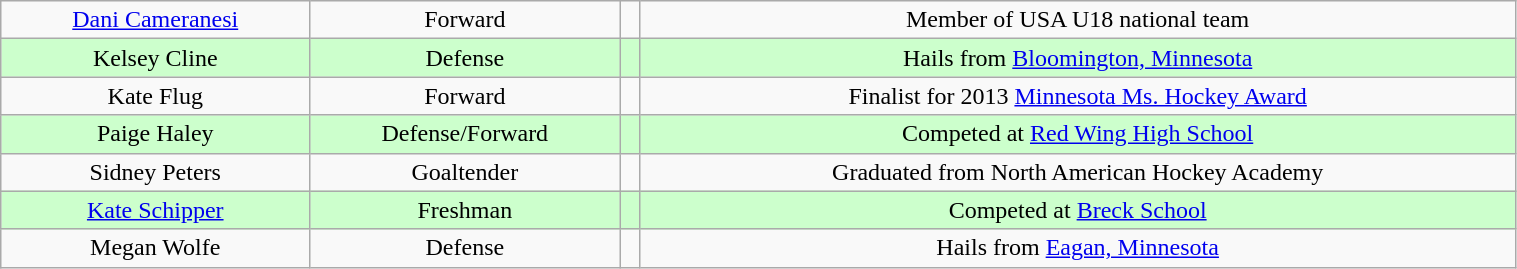<table class="wikitable" width="80%" style="text-align:center;">
<tr>
<td><a href='#'>Dani Cameranesi</a></td>
<td>Forward</td>
<td></td>
<td>Member of USA U18 national team</td>
</tr>
<tr bgcolor="#cfc">
<td>Kelsey Cline</td>
<td>Defense</td>
<td></td>
<td>Hails from <a href='#'>Bloomington, Minnesota</a></td>
</tr>
<tr>
<td>Kate Flug</td>
<td>Forward</td>
<td></td>
<td>Finalist for 2013 <a href='#'>Minnesota Ms. Hockey Award</a></td>
</tr>
<tr bgcolor="#cfc">
<td>Paige Haley</td>
<td>Defense/Forward</td>
<td></td>
<td>Competed at <a href='#'>Red Wing High School</a></td>
</tr>
<tr>
<td>Sidney Peters</td>
<td>Goaltender</td>
<td></td>
<td>Graduated from North American Hockey Academy</td>
</tr>
<tr bgcolor="#cfc">
<td><a href='#'>Kate Schipper</a></td>
<td>Freshman</td>
<td></td>
<td>Competed at <a href='#'>Breck School</a></td>
</tr>
<tr>
<td>Megan Wolfe</td>
<td>Defense</td>
<td></td>
<td>Hails from <a href='#'>Eagan, Minnesota</a></td>
</tr>
</table>
